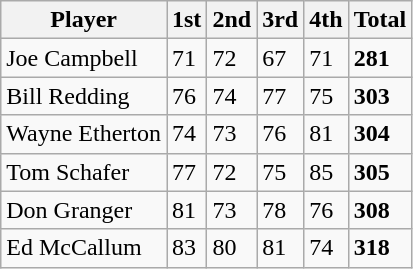<table class="wikitable">
<tr>
<th>Player</th>
<th>1st</th>
<th>2nd</th>
<th>3rd</th>
<th>4th</th>
<th>Total</th>
</tr>
<tr>
<td>Joe Campbell</td>
<td>71</td>
<td>72</td>
<td>67</td>
<td>71</td>
<td><strong>281</strong></td>
</tr>
<tr>
<td>Bill Redding</td>
<td>76</td>
<td>74</td>
<td>77</td>
<td>75</td>
<td><strong>303</strong></td>
</tr>
<tr>
<td>Wayne Etherton</td>
<td>74</td>
<td>73</td>
<td>76</td>
<td>81</td>
<td><strong>304</strong></td>
</tr>
<tr>
<td>Tom Schafer</td>
<td>77</td>
<td>72</td>
<td>75</td>
<td>85</td>
<td><strong>305</strong></td>
</tr>
<tr>
<td>Don Granger</td>
<td>81</td>
<td>73</td>
<td>78</td>
<td>76</td>
<td><strong>308</strong></td>
</tr>
<tr>
<td>Ed McCallum</td>
<td>83</td>
<td>80</td>
<td>81</td>
<td>74</td>
<td><strong>318</strong></td>
</tr>
</table>
